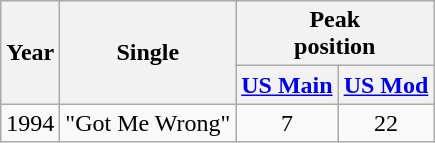<table class="wikitable" border="1">
<tr>
<th rowspan="2">Year</th>
<th rowspan="2">Single</th>
<th colspan="2">Peak<br>position</th>
</tr>
<tr>
<th><a href='#'>US Main</a></th>
<th><a href='#'>US Mod</a></th>
</tr>
<tr>
<td>1994</td>
<td align="left">"Got Me Wrong"</td>
<td align="center">7</td>
<td align="center">22</td>
</tr>
</table>
